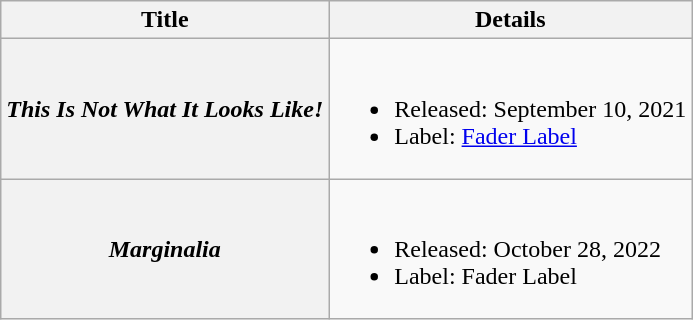<table class="wikitable plainrowheaders">
<tr>
<th scope="col">Title</th>
<th scope="col">Details</th>
</tr>
<tr>
<th scope="row"><em>This Is Not What It Looks Like!</em></th>
<td><br><ul><li>Released: September 10, 2021</li><li>Label: <a href='#'>Fader Label</a></li></ul></td>
</tr>
<tr>
<th scope="row"><em>Marginalia</em></th>
<td><br><ul><li>Released: October 28, 2022</li><li>Label: Fader Label</li></ul></td>
</tr>
</table>
